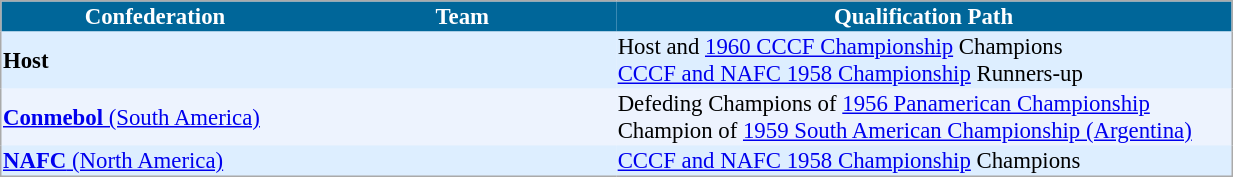<table cellspacing="0" style="background: #EBF5FF; border: 1px #aaa solid; border-collapse: collapse; font-size: 95%;" width=65%>
<tr bgcolor=#006699 style="color:white;">
<th width=20%>Confederation</th>
<th width=20%>Team</th>
<th width=40%>Qualification Path</th>
</tr>
<tr bgcolor=#DDEEFF>
<td><strong>Host</strong></td>
<td></td>
<td>Host and <a href='#'>1960 CCCF Championship</a> Champions<br> <a href='#'>CCCF and NAFC 1958 Championship</a> Runners-up</td>
</tr>
<tr bgcolor=#EDF3FE>
<td><a href='#'><strong>Conmebol</strong> (South America)</a></td>
<td><br></td>
<td>Defeding Champions of <a href='#'>1956 Panamerican Championship</a><br>Champion of <a href='#'>1959 South American Championship (Argentina)</a></td>
</tr>
<tr bgcolor=#DDEEFF>
<td><a href='#'><strong>NAFC</strong> (North America)</a></td>
<td></td>
<td><a href='#'>CCCF and NAFC 1958 Championship</a> Champions</td>
</tr>
</table>
